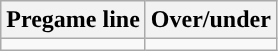<table class="wikitable">
<tr align="center">
<th>Pregame line</th>
<th>Over/under</th>
</tr>
<tr align="center">
<td></td>
<td></td>
</tr>
</table>
